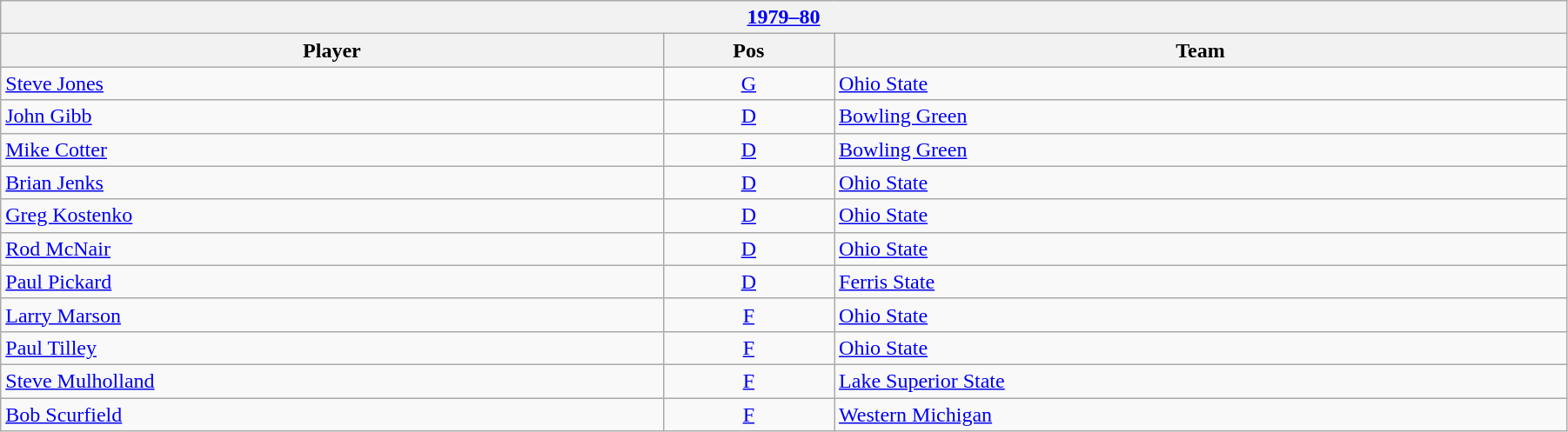<table class="wikitable" width=95%>
<tr>
<th colspan=3><a href='#'>1979–80</a></th>
</tr>
<tr>
<th>Player</th>
<th>Pos</th>
<th>Team</th>
</tr>
<tr>
<td><a href='#'>Steve Jones</a></td>
<td style="text-align:center;"><a href='#'>G</a></td>
<td><a href='#'>Ohio State</a></td>
</tr>
<tr>
<td><a href='#'>John Gibb</a></td>
<td style="text-align:center;"><a href='#'>D</a></td>
<td><a href='#'>Bowling Green</a></td>
</tr>
<tr>
<td><a href='#'>Mike Cotter</a></td>
<td style="text-align:center;"><a href='#'>D</a></td>
<td><a href='#'>Bowling Green</a></td>
</tr>
<tr>
<td><a href='#'>Brian Jenks</a></td>
<td style="text-align:center;"><a href='#'>D</a></td>
<td><a href='#'>Ohio State</a></td>
</tr>
<tr>
<td><a href='#'>Greg Kostenko</a></td>
<td style="text-align:center;"><a href='#'>D</a></td>
<td><a href='#'>Ohio State</a></td>
</tr>
<tr>
<td><a href='#'>Rod McNair</a></td>
<td style="text-align:center;"><a href='#'>D</a></td>
<td><a href='#'>Ohio State</a></td>
</tr>
<tr>
<td><a href='#'>Paul Pickard</a></td>
<td style="text-align:center;"><a href='#'>D</a></td>
<td><a href='#'>Ferris State</a></td>
</tr>
<tr>
<td><a href='#'>Larry Marson</a></td>
<td style="text-align:center;"><a href='#'>F</a></td>
<td><a href='#'>Ohio State</a></td>
</tr>
<tr>
<td><a href='#'>Paul Tilley</a></td>
<td style="text-align:center;"><a href='#'>F</a></td>
<td><a href='#'>Ohio State</a></td>
</tr>
<tr>
<td><a href='#'>Steve Mulholland</a></td>
<td style="text-align:center;"><a href='#'>F</a></td>
<td><a href='#'>Lake Superior State</a></td>
</tr>
<tr>
<td><a href='#'>Bob Scurfield</a></td>
<td style="text-align:center;"><a href='#'>F</a></td>
<td><a href='#'>Western Michigan</a></td>
</tr>
</table>
